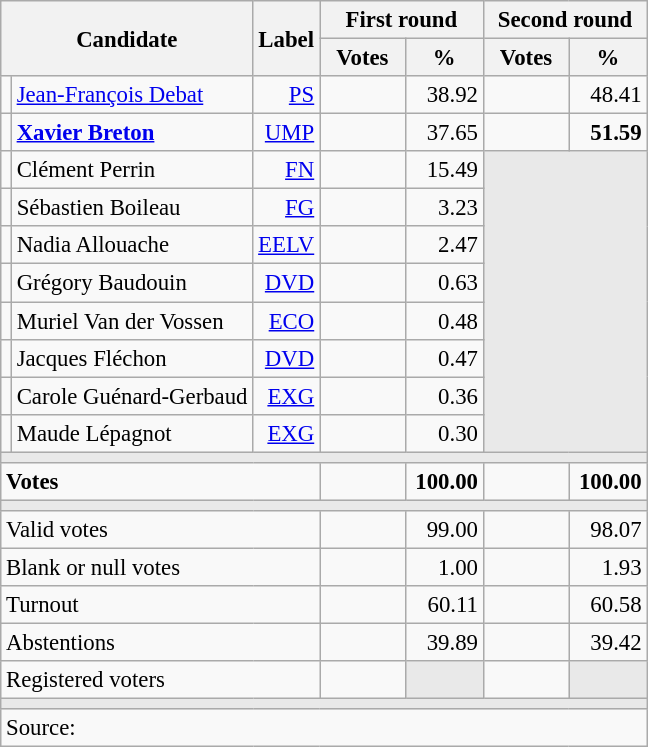<table class="wikitable" style="text-align:right;font-size:95%;">
<tr>
<th rowspan="2" colspan="2">Candidate</th>
<th rowspan="2">Label</th>
<th colspan="2">First round</th>
<th colspan="2">Second round</th>
</tr>
<tr>
<th style="width:50px;">Votes</th>
<th style="width:45px;">%</th>
<th style="width:50px;">Votes</th>
<th style="width:45px;">%</th>
</tr>
<tr>
<td></td>
<td style="text-align:left;"><a href='#'>Jean-François Debat</a></td>
<td><a href='#'>PS</a></td>
<td></td>
<td>38.92</td>
<td></td>
<td>48.41</td>
</tr>
<tr>
<td></td>
<td style="text-align:left;"><strong><a href='#'>Xavier Breton</a></strong></td>
<td><a href='#'>UMP</a></td>
<td></td>
<td>37.65</td>
<td><strong></strong></td>
<td><strong>51.59</strong></td>
</tr>
<tr>
<td></td>
<td style="text-align:left;">Clément Perrin</td>
<td><a href='#'>FN</a></td>
<td></td>
<td>15.49</td>
<td colspan="2" rowspan="8" style="background:#E9E9E9;"></td>
</tr>
<tr>
<td></td>
<td style="text-align:left;">Sébastien Boileau</td>
<td><a href='#'>FG</a></td>
<td></td>
<td>3.23</td>
</tr>
<tr>
<td></td>
<td style="text-align:left;">Nadia Allouache</td>
<td><a href='#'>EELV</a></td>
<td></td>
<td>2.47</td>
</tr>
<tr>
<td></td>
<td style="text-align:left;">Grégory Baudouin</td>
<td><a href='#'>DVD</a></td>
<td></td>
<td>0.63</td>
</tr>
<tr>
<td></td>
<td style="text-align:left;">Muriel Van der Vossen</td>
<td><a href='#'>ECO</a></td>
<td></td>
<td>0.48</td>
</tr>
<tr>
<td></td>
<td style="text-align:left;">Jacques Fléchon</td>
<td><a href='#'>DVD</a></td>
<td></td>
<td>0.47</td>
</tr>
<tr>
<td></td>
<td style="text-align:left;">Carole Guénard-Gerbaud</td>
<td><a href='#'>EXG</a></td>
<td></td>
<td>0.36</td>
</tr>
<tr>
<td></td>
<td style="text-align:left;">Maude Lépagnot</td>
<td><a href='#'>EXG</a></td>
<td></td>
<td>0.30</td>
</tr>
<tr>
<td colspan="7" style="background:#E9E9E9;"></td>
</tr>
<tr style="font-weight:bold;">
<td colspan="3" style="text-align:left;">Votes</td>
<td></td>
<td>100.00</td>
<td></td>
<td>100.00</td>
</tr>
<tr>
<td colspan="7" style="background:#E9E9E9;"></td>
</tr>
<tr>
<td colspan="3" style="text-align:left;">Valid votes</td>
<td></td>
<td>99.00</td>
<td></td>
<td>98.07</td>
</tr>
<tr>
<td colspan="3" style="text-align:left;">Blank or null votes</td>
<td></td>
<td>1.00</td>
<td></td>
<td>1.93</td>
</tr>
<tr>
<td colspan="3" style="text-align:left;">Turnout</td>
<td></td>
<td>60.11</td>
<td></td>
<td>60.58</td>
</tr>
<tr>
<td colspan="3" style="text-align:left;">Abstentions</td>
<td></td>
<td>39.89</td>
<td></td>
<td>39.42</td>
</tr>
<tr>
<td colspan="3" style="text-align:left;">Registered voters</td>
<td></td>
<td style="color:inherit;background:#E9E9E9;"></td>
<td></td>
<td style="color:inherit;background:#E9E9E9;"></td>
</tr>
<tr>
<td colspan="7" style="background:#E9E9E9;"></td>
</tr>
<tr>
<td colspan="7" style="text-align:left;">Source: </td>
</tr>
</table>
